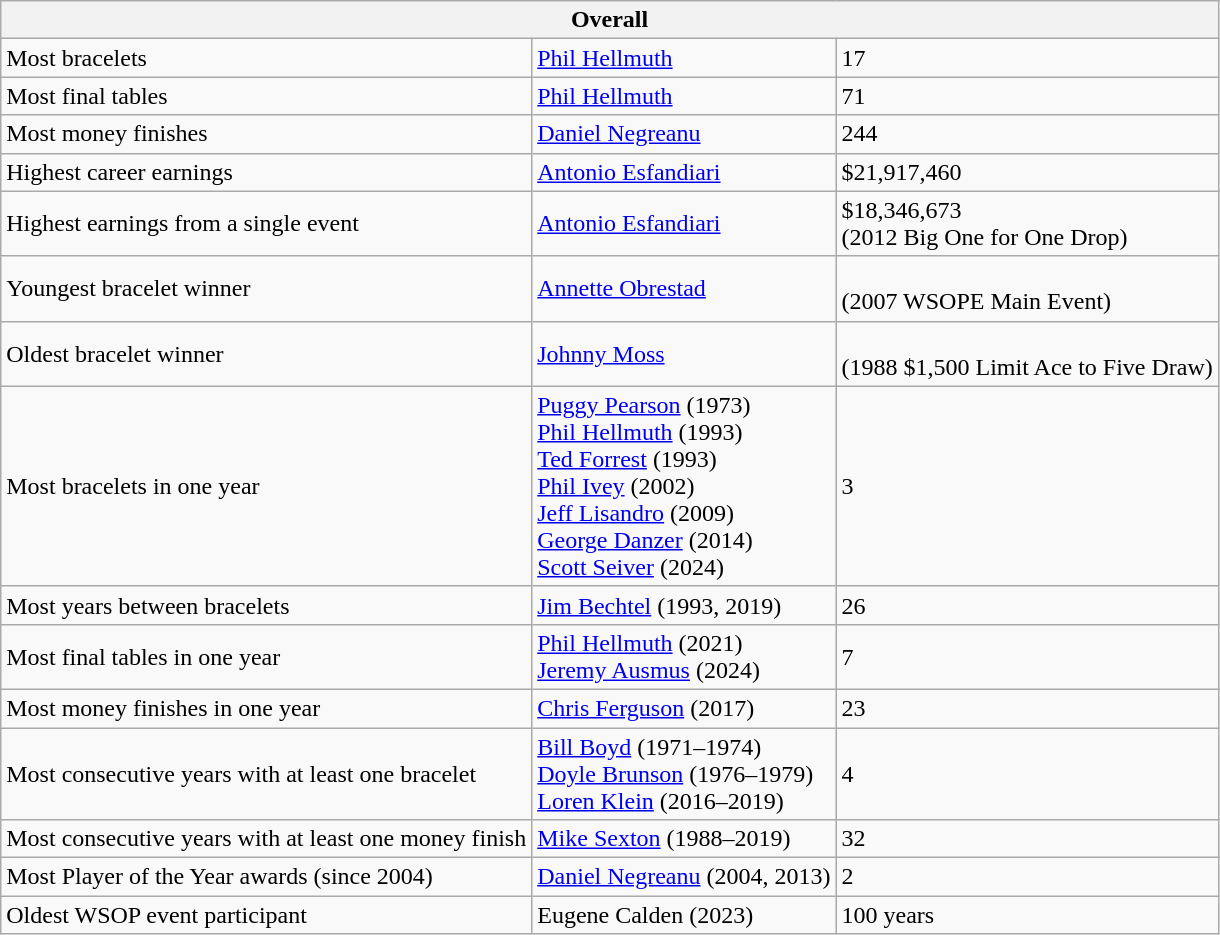<table class="wikitable">
<tr>
<th colspan="3">Overall</th>
</tr>
<tr>
<td>Most bracelets</td>
<td> <a href='#'>Phil Hellmuth</a></td>
<td>17</td>
</tr>
<tr>
<td>Most final tables</td>
<td> <a href='#'>Phil Hellmuth</a></td>
<td>71</td>
</tr>
<tr>
<td>Most money finishes</td>
<td> <a href='#'>Daniel Negreanu</a></td>
<td>244</td>
</tr>
<tr>
<td>Highest career earnings</td>
<td> <a href='#'>Antonio Esfandiari</a></td>
<td>$21,917,460</td>
</tr>
<tr>
<td>Highest earnings from a single event</td>
<td> <a href='#'>Antonio Esfandiari</a></td>
<td>$18,346,673<br>(2012 Big One for One Drop)</td>
</tr>
<tr>
<td>Youngest bracelet winner</td>
<td> <a href='#'>Annette Obrestad</a></td>
<td><br>(2007 WSOPE Main Event)</td>
</tr>
<tr>
<td>Oldest bracelet winner</td>
<td> <a href='#'>Johnny Moss</a></td>
<td><br>(1988 $1,500 Limit Ace to Five Draw)</td>
</tr>
<tr>
<td>Most bracelets in one year</td>
<td> <a href='#'>Puggy Pearson</a> (1973)<br> <a href='#'>Phil Hellmuth</a> (1993)<br> <a href='#'>Ted Forrest</a> (1993)<br> <a href='#'>Phil Ivey</a> (2002)<br> <a href='#'>Jeff Lisandro</a> (2009)<br> <a href='#'>George Danzer</a> (2014)<br> <a href='#'>Scott Seiver</a> (2024)</td>
<td>3</td>
</tr>
<tr>
<td>Most years between bracelets</td>
<td> <a href='#'>Jim Bechtel</a> (1993, 2019)</td>
<td>26</td>
</tr>
<tr>
<td>Most final tables in one year</td>
<td> <a href='#'>Phil Hellmuth</a> (2021)<br> <a href='#'>Jeremy Ausmus</a> (2024)</td>
<td>7</td>
</tr>
<tr>
<td>Most money finishes in one year</td>
<td> <a href='#'>Chris Ferguson</a> (2017)</td>
<td>23</td>
</tr>
<tr>
<td>Most consecutive years with at least one bracelet</td>
<td> <a href='#'>Bill Boyd</a> (1971–1974)<br> <a href='#'>Doyle Brunson</a> (1976–1979)<br> <a href='#'>Loren Klein</a> (2016–2019)</td>
<td>4</td>
</tr>
<tr>
<td>Most consecutive years with at least one money finish</td>
<td> <a href='#'>Mike Sexton</a> (1988–2019)</td>
<td>32</td>
</tr>
<tr>
<td>Most Player of the Year awards (since 2004)</td>
<td> <a href='#'>Daniel Negreanu</a> (2004, 2013)</td>
<td>2</td>
</tr>
<tr>
<td>Oldest WSOP event participant</td>
<td> Eugene Calden (2023)</td>
<td>100 years</td>
</tr>
</table>
